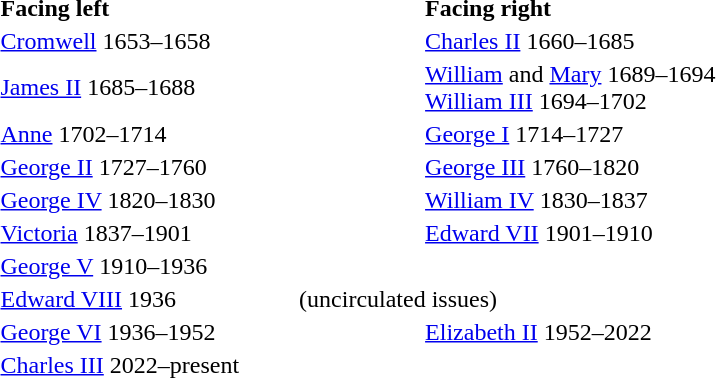<table style="margin-left:3em">
<tr>
<th style="text-align:left">Facing left</th>
<th style="width:2em"></th>
<th style="width:5em"></th>
<th style="text-align:left">Facing right</th>
<th style="width:2em"></th>
</tr>
<tr>
<td><a href='#'>Cromwell</a> 1653–1658</td>
<td></td>
<td></td>
<td><a href='#'>Charles II</a> 1660–1685</td>
<td> </td>
</tr>
<tr>
<td><a href='#'>James II</a> 1685–1688</td>
<td></td>
<td></td>
<td><a href='#'>William</a> and <a href='#'>Mary</a> 1689–1694<br><a href='#'>William III</a> 1694–1702</td>
<td></td>
</tr>
<tr>
<td><a href='#'>Anne</a> 1702–1714</td>
<td></td>
<td></td>
<td><a href='#'>George I</a> 1714–1727</td>
<td></td>
</tr>
<tr>
<td><a href='#'>George II</a> 1727–1760</td>
<td></td>
<td></td>
<td><a href='#'>George III</a> 1760–1820</td>
<td></td>
</tr>
<tr>
<td><a href='#'>George IV</a> 1820–1830</td>
<td></td>
<td></td>
<td><a href='#'>William IV</a> 1830–1837</td>
<td></td>
</tr>
<tr>
<td><a href='#'>Victoria</a> 1837–1901</td>
<td></td>
<td></td>
<td><a href='#'>Edward VII</a> 1901–1910</td>
<td></td>
</tr>
<tr>
<td><a href='#'>George V</a> 1910–1936</td>
<td></td>
<td></td>
<td></td>
<td></td>
</tr>
<tr>
<td><a href='#'>Edward VIII</a> 1936</td>
<td></td>
<td colspan=2>(uncirculated issues)</td>
</tr>
<tr>
<td><a href='#'>George VI</a> 1936–1952</td>
<td></td>
<td></td>
<td><a href='#'>Elizabeth II</a> 1952–2022</td>
<td></td>
</tr>
<tr>
<td><a href='#'>Charles III</a> 2022–present</td>
</tr>
</table>
